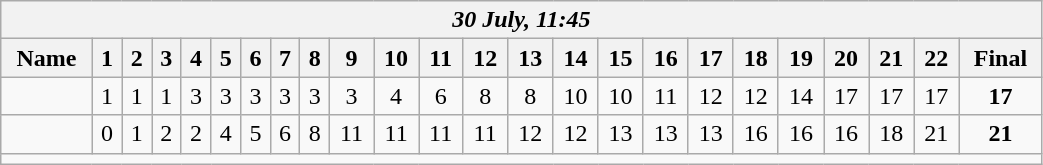<table class=wikitable style="text-align:center; width: 55%">
<tr>
<th colspan=24><em>30 July, 11:45</em></th>
</tr>
<tr>
<th>Name</th>
<th>1</th>
<th>2</th>
<th>3</th>
<th>4</th>
<th>5</th>
<th>6</th>
<th>7</th>
<th>8</th>
<th>9</th>
<th>10</th>
<th>11</th>
<th>12</th>
<th>13</th>
<th>14</th>
<th>15</th>
<th>16</th>
<th>17</th>
<th>18</th>
<th>19</th>
<th>20</th>
<th>21</th>
<th>22</th>
<th>Final</th>
</tr>
<tr>
<td align=left></td>
<td>1</td>
<td>1</td>
<td>1</td>
<td>3</td>
<td>3</td>
<td>3</td>
<td>3</td>
<td>3</td>
<td>3</td>
<td>4</td>
<td>6</td>
<td>8</td>
<td>8</td>
<td>10</td>
<td>10</td>
<td>11</td>
<td>12</td>
<td>12</td>
<td>14</td>
<td>17</td>
<td>17</td>
<td>17</td>
<td><strong>17</strong></td>
</tr>
<tr>
<td align=left><strong></strong></td>
<td>0</td>
<td>1</td>
<td>2</td>
<td>2</td>
<td>4</td>
<td>5</td>
<td>6</td>
<td>8</td>
<td>11</td>
<td>11</td>
<td>11</td>
<td>11</td>
<td>12</td>
<td>12</td>
<td>13</td>
<td>13</td>
<td>13</td>
<td>16</td>
<td>16</td>
<td>16</td>
<td>18</td>
<td>21</td>
<td><strong>21</strong></td>
</tr>
<tr>
<td colspan=24></td>
</tr>
</table>
